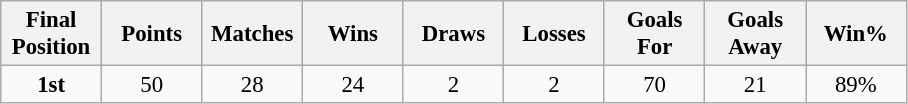<table class="wikitable" style="font-size: 95%; text-align: center;">
<tr>
<th width=60>Final Position</th>
<th width=60>Points</th>
<th width=60>Matches</th>
<th width=60>Wins</th>
<th width=60>Draws</th>
<th width=60>Losses</th>
<th width=60>Goals For</th>
<th width=60>Goals Away</th>
<th width=60>Win%</th>
</tr>
<tr>
<td><strong>1st</strong></td>
<td>50</td>
<td>28</td>
<td>24</td>
<td>2</td>
<td>2</td>
<td>70</td>
<td>21</td>
<td>89%</td>
</tr>
</table>
